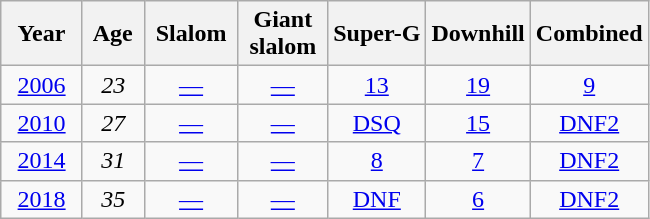<table class=wikitable style="text-align:center">
<tr>
<th>  Year  </th>
<th> Age </th>
<th> Slalom </th>
<th> Giant <br> slalom </th>
<th>Super-G</th>
<th>Downhill</th>
<th>Combined</th>
</tr>
<tr>
<td><a href='#'>2006</a></td>
<td><em>23</em></td>
<td><a href='#'>—</a></td>
<td><a href='#'>—</a></td>
<td><a href='#'>13</a></td>
<td><a href='#'>19</a></td>
<td><a href='#'>9</a></td>
</tr>
<tr>
<td><a href='#'>2010</a></td>
<td><em>27</em></td>
<td><a href='#'>—</a></td>
<td><a href='#'>—</a></td>
<td><a href='#'>DSQ</a></td>
<td><a href='#'>15</a></td>
<td><a href='#'>DNF2</a></td>
</tr>
<tr>
<td><a href='#'>2014</a></td>
<td><em>31</em></td>
<td><a href='#'>—</a></td>
<td><a href='#'>—</a></td>
<td><a href='#'>8</a></td>
<td><a href='#'>7</a></td>
<td><a href='#'>DNF2</a></td>
</tr>
<tr>
<td><a href='#'>2018</a></td>
<td><em>35</em></td>
<td><a href='#'>—</a></td>
<td><a href='#'>—</a></td>
<td><a href='#'>DNF</a></td>
<td><a href='#'>6</a></td>
<td><a href='#'>DNF2</a></td>
</tr>
</table>
